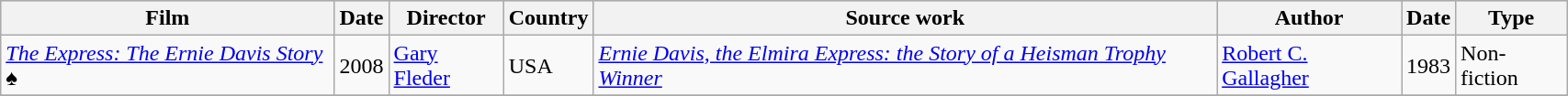<table class="wikitable" style=width:90%>
<tr style="background:#CCCCCC;">
<th>Film</th>
<th>Date</th>
<th>Director</th>
<th>Country</th>
<th>Source work</th>
<th>Author</th>
<th>Date</th>
<th>Type</th>
</tr>
<tr>
<td><em><a href='#'>The Express: The Ernie Davis Story</a></em> ♠</td>
<td>2008</td>
<td><a href='#'>Gary Fleder</a></td>
<td>USA</td>
<td><em><a href='#'>Ernie Davis, the Elmira Express: the Story of a Heisman Trophy Winner</a></em></td>
<td><a href='#'>Robert C. Gallagher</a></td>
<td>1983</td>
<td>Non-fiction</td>
</tr>
<tr>
</tr>
</table>
